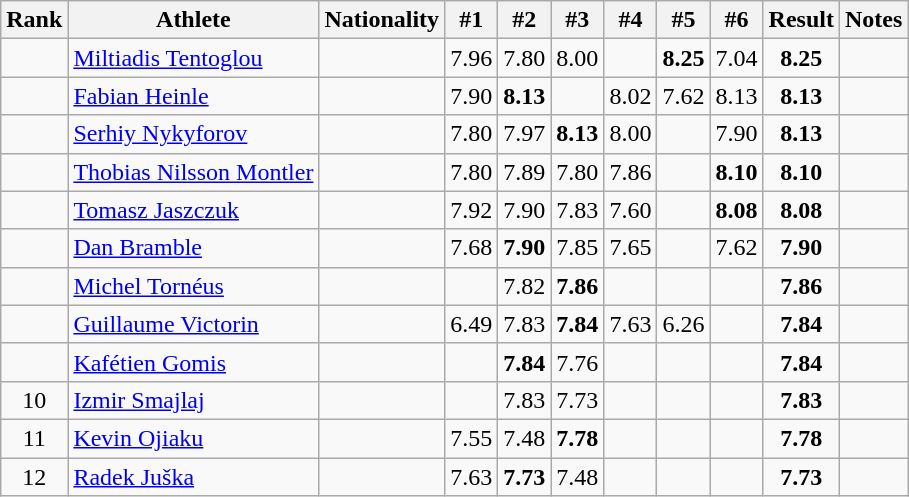<table class="wikitable sortable" style="text-align:center">
<tr>
<th>Rank</th>
<th>Athlete</th>
<th>Nationality</th>
<th>#1</th>
<th>#2</th>
<th>#3</th>
<th>#4</th>
<th>#5</th>
<th>#6</th>
<th>Result</th>
<th>Notes</th>
</tr>
<tr>
<td></td>
<td align="left"><a href='#'>Miltiadis Tentoglou</a></td>
<td align=left></td>
<td>7.96</td>
<td>7.80</td>
<td>8.00</td>
<td></td>
<td><strong>8.25</strong></td>
<td>7.04</td>
<td><strong>8.25</strong></td>
<td></td>
</tr>
<tr>
<td></td>
<td align="left"><a href='#'>Fabian Heinle</a></td>
<td align=left></td>
<td>7.90</td>
<td><strong>8.13</strong></td>
<td></td>
<td>8.02</td>
<td>7.62</td>
<td>8.13</td>
<td><strong>8.13</strong></td>
<td></td>
</tr>
<tr>
<td></td>
<td align=left><a href='#'>Serhiy Nykyforov</a></td>
<td align=left></td>
<td>7.80</td>
<td>7.97</td>
<td><strong>8.13</strong></td>
<td>8.00</td>
<td></td>
<td>7.90</td>
<td><strong>8.13</strong></td>
<td></td>
</tr>
<tr>
<td></td>
<td align="left"><a href='#'>Thobias Nilsson Montler</a></td>
<td align="left"></td>
<td>7.80</td>
<td>7.89</td>
<td>7.80</td>
<td>7.86</td>
<td></td>
<td><strong>8.10</strong></td>
<td><strong>8.10</strong></td>
<td></td>
</tr>
<tr>
<td></td>
<td align="left"><a href='#'>Tomasz Jaszczuk</a></td>
<td align="left"></td>
<td>7.92</td>
<td>7.90</td>
<td>7.83</td>
<td>7.60</td>
<td></td>
<td><strong>8.08</strong></td>
<td><strong>8.08</strong></td>
<td></td>
</tr>
<tr>
<td></td>
<td align="left"><a href='#'>Dan Bramble</a></td>
<td align="left"></td>
<td>7.68</td>
<td><strong>7.90</strong></td>
<td>7.85</td>
<td>7.65</td>
<td></td>
<td>7.62</td>
<td><strong>7.90</strong></td>
<td></td>
</tr>
<tr>
<td></td>
<td align="left"><a href='#'>Michel Tornéus</a></td>
<td align="left"></td>
<td></td>
<td>7.82</td>
<td><strong>7.86</strong></td>
<td></td>
<td></td>
<td></td>
<td><strong>7.86</strong></td>
<td></td>
</tr>
<tr>
<td></td>
<td align="left"><a href='#'>Guillaume Victorin</a></td>
<td align="left"></td>
<td>6.49</td>
<td>7.83</td>
<td><strong>7.84</strong></td>
<td>7.63</td>
<td>6.26</td>
<td></td>
<td><strong>7.84</strong></td>
<td></td>
</tr>
<tr>
<td></td>
<td align="left"><a href='#'>Kafétien Gomis</a></td>
<td align="left"></td>
<td></td>
<td><strong>7.84</strong></td>
<td>7.76</td>
<td></td>
<td></td>
<td></td>
<td><strong>7.84</strong></td>
<td></td>
</tr>
<tr>
<td>10</td>
<td align="left"><a href='#'>Izmir Smajlaj</a></td>
<td align="left"></td>
<td></td>
<td>7.83</td>
<td>7.73</td>
<td></td>
<td></td>
<td></td>
<td><strong>7.83</strong></td>
<td></td>
</tr>
<tr>
<td>11</td>
<td align=left><a href='#'>Kevin Ojiaku</a></td>
<td align=left></td>
<td>7.55</td>
<td>7.48</td>
<td><strong>7.78</strong></td>
<td></td>
<td></td>
<td></td>
<td><strong>7.78</strong></td>
<td></td>
</tr>
<tr>
<td>12</td>
<td align=left><a href='#'>Radek Juška</a></td>
<td align=left></td>
<td>7.63</td>
<td><strong>7.73</strong></td>
<td>7.48</td>
<td></td>
<td></td>
<td></td>
<td><strong>7.73</strong></td>
<td></td>
</tr>
</table>
